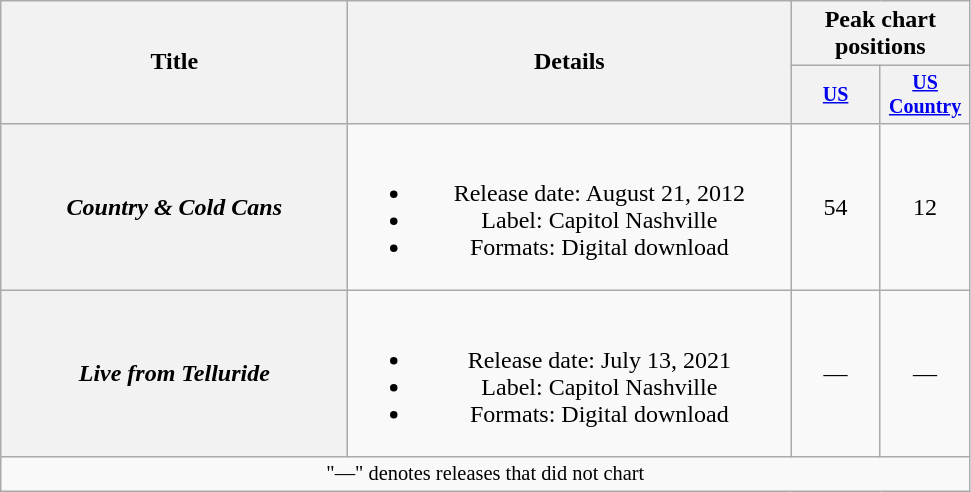<table class="wikitable plainrowheaders" style="text-align:center;">
<tr>
<th scope="col" rowspan="2" style="width:14em;">Title</th>
<th scope="col" rowspan="2" style="width:18em;">Details</th>
<th scope="col" colspan="2">Peak chart<br>positions</th>
</tr>
<tr style="font-size:smaller;">
<th scope="col" style="width:4em;"><a href='#'>US</a><br></th>
<th scope="col" style="width:4em;"><a href='#'>US Country</a><br></th>
</tr>
<tr>
<th scope="row"><em>Country & Cold Cans</em></th>
<td><br><ul><li>Release date: August 21, 2012</li><li>Label: Capitol Nashville</li><li>Formats: Digital download</li></ul></td>
<td>54</td>
<td>12</td>
</tr>
<tr>
<th scope="row"><em>Live from Telluride</em></th>
<td><br><ul><li>Release date: July 13, 2021</li><li>Label: Capitol Nashville</li><li>Formats: Digital download</li></ul></td>
<td>—</td>
<td>—</td>
</tr>
<tr>
<td colspan="4" style="font-size:85%">"—" denotes releases that did not chart</td>
</tr>
</table>
